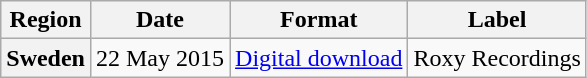<table class="wikitable plainrowheaders">
<tr>
<th>Region</th>
<th>Date</th>
<th>Format</th>
<th>Label</th>
</tr>
<tr>
<th scope="row">Sweden</th>
<td>22 May 2015</td>
<td><a href='#'>Digital download</a></td>
<td>Roxy Recordings</td>
</tr>
</table>
